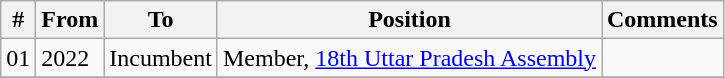<table class="wikitable sortable">
<tr>
<th>#</th>
<th>From</th>
<th>To</th>
<th>Position</th>
<th>Comments</th>
</tr>
<tr>
<td>01</td>
<td>2022</td>
<td>Incumbent</td>
<td>Member, <a href='#'>18th Uttar Pradesh Assembly</a></td>
<td></td>
</tr>
<tr>
</tr>
</table>
